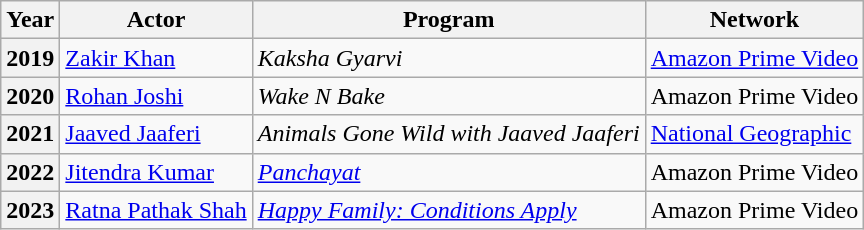<table class="wikitable plainrowheaders">
<tr>
<th>Year</th>
<th>Actor</th>
<th>Program</th>
<th>Network</th>
</tr>
<tr>
<th scope="row">2019</th>
<td><a href='#'>Zakir Khan</a></td>
<td><em>Kaksha Gyarvi</em></td>
<td><a href='#'>Amazon Prime Video</a></td>
</tr>
<tr>
<th scope="row">2020</th>
<td><a href='#'>Rohan Joshi</a></td>
<td><em>Wake N Bake</em></td>
<td>Amazon Prime Video</td>
</tr>
<tr>
<th scope="row">2021</th>
<td><a href='#'>Jaaved Jaaferi</a></td>
<td><em>Animals Gone Wild with Jaaved Jaaferi</em></td>
<td><a href='#'>National Geographic</a></td>
</tr>
<tr>
<th scope="row">2022</th>
<td><a href='#'>Jitendra Kumar</a></td>
<td><em><a href='#'>Panchayat</a></em></td>
<td>Amazon Prime Video</td>
</tr>
<tr>
<th scope="row">2023</th>
<td><a href='#'>Ratna Pathak Shah</a></td>
<td><em><a href='#'>Happy Family: Conditions Apply</a></em></td>
<td>Amazon Prime Video</td>
</tr>
</table>
